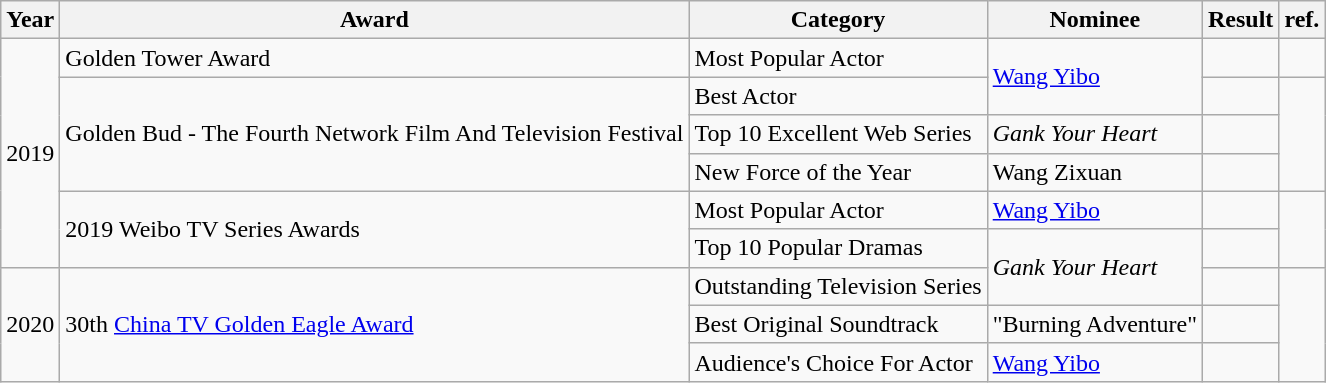<table class="wikitable">
<tr>
<th>Year</th>
<th>Award</th>
<th>Category</th>
<th>Nominee</th>
<th>Result</th>
<th>ref.</th>
</tr>
<tr>
<td rowspan=6>2019</td>
<td rowspan=1>Golden Tower Award</td>
<td>Most Popular Actor</td>
<td rowspan=2><a href='#'>Wang Yibo</a></td>
<td></td>
<td rowspan=1></td>
</tr>
<tr>
<td rowspan=3>Golden Bud - The Fourth Network Film And Television Festival</td>
<td>Best Actor</td>
<td></td>
<td rowspan=3></td>
</tr>
<tr>
<td>Top 10 Excellent Web Series</td>
<td rowspan=1><em>Gank Your Heart</em></td>
<td></td>
</tr>
<tr>
<td>New Force of the Year</td>
<td rowspan=1>Wang Zixuan</td>
<td></td>
</tr>
<tr>
<td rowspan=2>2019 Weibo TV Series Awards</td>
<td>Most Popular Actor</td>
<td rowspan=1><a href='#'>Wang Yibo</a></td>
<td></td>
<td rowspan=2></td>
</tr>
<tr>
<td>Top 10 Popular Dramas</td>
<td rowspan=2><em>Gank Your Heart</em></td>
<td></td>
</tr>
<tr>
<td rowspan=3>2020</td>
<td rowspan=3>30th <a href='#'>China TV Golden Eagle Award</a></td>
<td>Outstanding Television Series</td>
<td></td>
<td rowspan=3></td>
</tr>
<tr>
<td>Best Original Soundtrack</td>
<td>"Burning Adventure"</td>
<td></td>
</tr>
<tr>
<td>Audience's Choice For Actor</td>
<td><a href='#'>Wang Yibo</a></td>
<td></td>
</tr>
</table>
